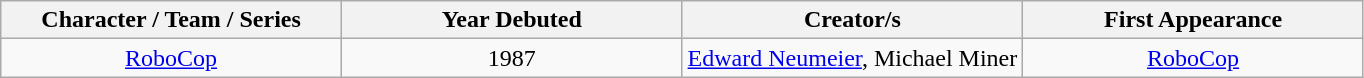<table class="wikitable" style="text-align:center">
<tr>
<th style="width:25%;">Character / Team / Series</th>
<th style="width:25%;">Year Debuted</th>
<th style="width:25%;">Creator/s</th>
<th style="width:25%;">First Appearance</th>
</tr>
<tr>
<td><a href='#'>RoboCop</a></td>
<td>1987</td>
<td><a href='#'>Edward Neumeier</a>, Michael Miner</td>
<td><a href='#'>RoboCop</a></td>
</tr>
</table>
